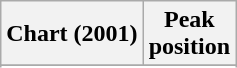<table class="wikitable sortable plainrowheaders">
<tr>
<th>Chart (2001)</th>
<th>Peak<br>position</th>
</tr>
<tr>
</tr>
<tr>
</tr>
</table>
